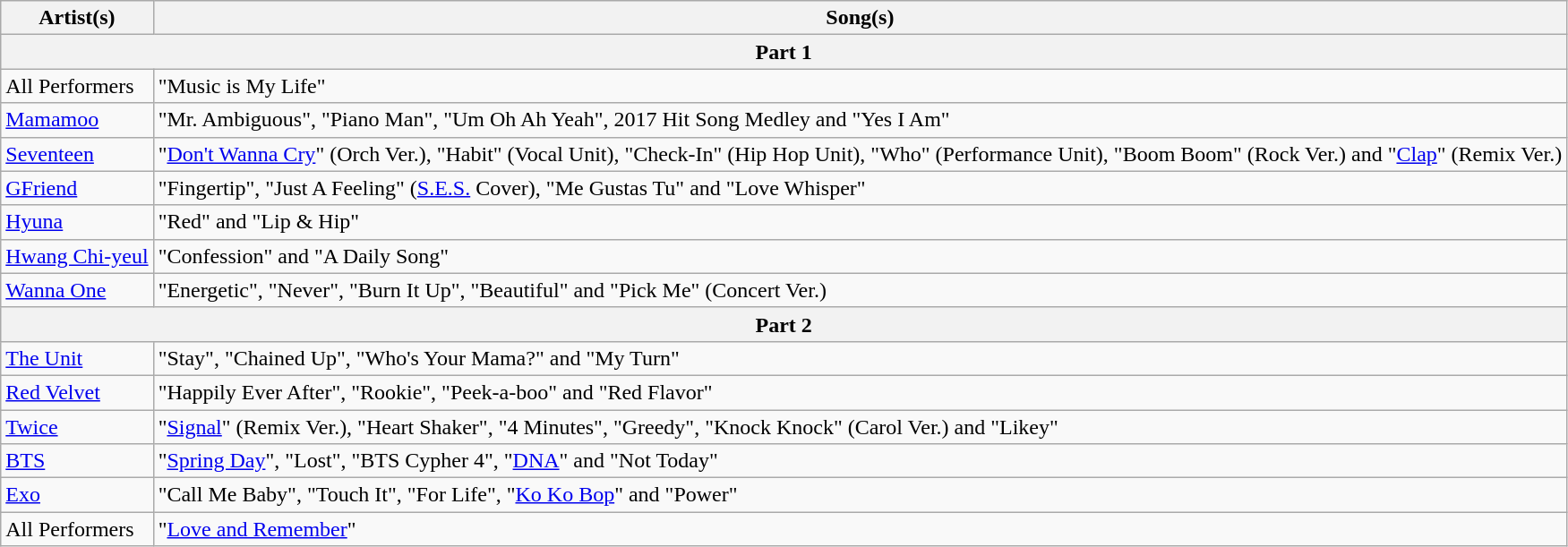<table class="wikitable">
<tr>
<th>Artist(s)</th>
<th>Song(s)</th>
</tr>
<tr>
<th colspan="2">Part 1</th>
</tr>
<tr>
<td>All Performers</td>
<td>"Music is My Life"</td>
</tr>
<tr>
<td><a href='#'>Mamamoo</a></td>
<td>"Mr. Ambiguous", "Piano Man", "Um Oh Ah Yeah", 2017 Hit Song Medley and "Yes I Am"</td>
</tr>
<tr>
<td><a href='#'>Seventeen</a></td>
<td>"<a href='#'>Don't Wanna Cry</a>" (Orch Ver.), "Habit" (Vocal Unit), "Check-In" (Hip Hop Unit), "Who" (Performance Unit), "Boom Boom" (Rock Ver.) and "<a href='#'>Clap</a>" (Remix Ver.)</td>
</tr>
<tr>
<td><a href='#'>GFriend</a></td>
<td>"Fingertip", "Just A Feeling" (<a href='#'>S.E.S.</a> Cover), "Me Gustas Tu" and "Love Whisper"</td>
</tr>
<tr>
<td><a href='#'>Hyuna</a></td>
<td>"Red" and "Lip & Hip"</td>
</tr>
<tr>
<td><a href='#'>Hwang Chi-yeul</a></td>
<td>"Confession" and "A Daily Song"</td>
</tr>
<tr>
<td><a href='#'>Wanna One</a></td>
<td>"Energetic", "Never", "Burn It Up", "Beautiful" and "Pick Me" (Concert Ver.)</td>
</tr>
<tr>
<th colspan="2">Part 2</th>
</tr>
<tr>
<td><a href='#'>The Unit</a></td>
<td>"Stay", "Chained Up", "Who's Your Mama?" and "My Turn"</td>
</tr>
<tr>
<td><a href='#'>Red Velvet</a></td>
<td>"Happily Ever After", "Rookie", "Peek-a-boo" and "Red Flavor"</td>
</tr>
<tr>
<td><a href='#'>Twice</a></td>
<td>"<a href='#'>Signal</a>" (Remix Ver.), "Heart Shaker", "4 Minutes", "Greedy", "Knock Knock" (Carol Ver.) and "Likey"</td>
</tr>
<tr>
<td><a href='#'>BTS</a></td>
<td>"<a href='#'>Spring Day</a>", "Lost", "BTS Cypher 4", "<a href='#'>DNA</a>" and "Not Today"</td>
</tr>
<tr>
<td><a href='#'>Exo</a></td>
<td>"Call Me Baby", "Touch It", "For Life", "<a href='#'>Ko Ko Bop</a>" and "Power"</td>
</tr>
<tr>
<td>All Performers</td>
<td>"<a href='#'>Love and Remember</a>"</td>
</tr>
</table>
